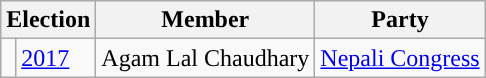<table class="wikitable">
<tr>
<th colspan="2">Election</th>
<th>Member</th>
<th>Party</th>
</tr>
<tr>
<td style="background-color:"></td>
<td><a href='#'>2017</a></td>
<td>Agam Lal Chaudhary</td>
<td><a href='#'>Nepali Congress</a></td>
</tr>
</table>
